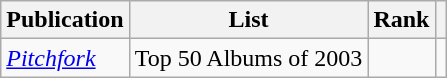<table class="sortable wikitable">
<tr>
<th>Publication</th>
<th>List</th>
<th>Rank</th>
<th class="unsortable"></th>
</tr>
<tr>
<td><em><a href='#'>Pitchfork</a></em></td>
<td>Top 50 Albums of 2003</td>
<td></td>
<td></td>
</tr>
</table>
